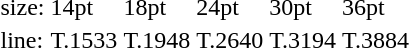<table style="margin-left:40px;">
<tr>
<td>size:</td>
<td>14pt</td>
<td>18pt</td>
<td>24pt</td>
<td>30pt</td>
<td>36pt</td>
</tr>
<tr>
<td>line:</td>
<td>T.1533</td>
<td>T.1948</td>
<td>T.2640</td>
<td>T.3194</td>
<td>T.3884</td>
</tr>
</table>
